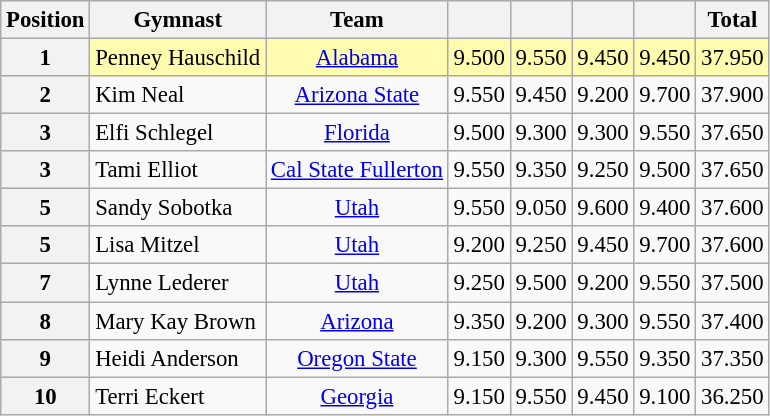<table class="wikitable sortable" style="text-align:center; font-size:95%">
<tr>
<th scope=col>Position</th>
<th scope=col>Gymnast</th>
<th scope=col>Team</th>
<th scope=col></th>
<th scope=col></th>
<th scope=col></th>
<th scope=col></th>
<th scope=col>Total</th>
</tr>
<tr bgcolor=fffcaf>
<th scope=row>1</th>
<td align=left>Penney Hauschild</td>
<td><a href='#'>Alabama</a></td>
<td>9.500</td>
<td>9.550</td>
<td>9.450</td>
<td>9.450</td>
<td>37.950</td>
</tr>
<tr>
<th scope=row>2</th>
<td align=left>Kim Neal</td>
<td><a href='#'>Arizona State</a></td>
<td>9.550</td>
<td>9.450</td>
<td>9.200</td>
<td>9.700</td>
<td>37.900</td>
</tr>
<tr>
<th scope=row>3</th>
<td align=left>Elfi Schlegel</td>
<td><a href='#'>Florida</a></td>
<td>9.500</td>
<td>9.300</td>
<td>9.300</td>
<td>9.550</td>
<td>37.650</td>
</tr>
<tr>
<th scope=row>3</th>
<td align=left>Tami Elliot</td>
<td><a href='#'>Cal State Fullerton</a></td>
<td>9.550</td>
<td>9.350</td>
<td>9.250</td>
<td>9.500</td>
<td>37.650</td>
</tr>
<tr>
<th scope=row>5</th>
<td align=left>Sandy Sobotka</td>
<td><a href='#'>Utah</a></td>
<td>9.550</td>
<td>9.050</td>
<td>9.600</td>
<td>9.400</td>
<td>37.600</td>
</tr>
<tr>
<th scope=row>5</th>
<td align=left>Lisa Mitzel</td>
<td><a href='#'>Utah</a></td>
<td>9.200</td>
<td>9.250</td>
<td>9.450</td>
<td>9.700</td>
<td>37.600</td>
</tr>
<tr>
<th scope=row>7</th>
<td align=left>Lynne Lederer</td>
<td><a href='#'>Utah</a></td>
<td>9.250</td>
<td>9.500</td>
<td>9.200</td>
<td>9.550</td>
<td>37.500</td>
</tr>
<tr>
<th scope=row>8</th>
<td align=left>Mary Kay Brown</td>
<td><a href='#'>Arizona</a></td>
<td>9.350</td>
<td>9.200</td>
<td>9.300</td>
<td>9.550</td>
<td>37.400</td>
</tr>
<tr>
<th scope=row>9</th>
<td align=left>Heidi Anderson</td>
<td><a href='#'>Oregon State</a></td>
<td>9.150</td>
<td>9.300</td>
<td>9.550</td>
<td>9.350</td>
<td>37.350</td>
</tr>
<tr>
<th scope=row>10</th>
<td align=left>Terri Eckert</td>
<td><a href='#'>Georgia</a></td>
<td>9.150</td>
<td>9.550</td>
<td>9.450</td>
<td>9.100</td>
<td>36.250</td>
</tr>
</table>
